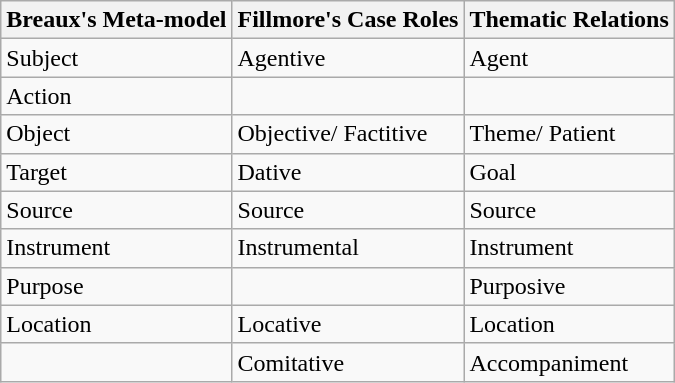<table class="wikitable" align="center">
<tr>
<th>Breaux's Meta-model</th>
<th>Fillmore's Case Roles</th>
<th>Thematic Relations</th>
</tr>
<tr>
<td>Subject</td>
<td>Agentive</td>
<td>Agent</td>
</tr>
<tr>
<td>Action</td>
<td></td>
</tr>
<tr>
<td>Object</td>
<td>Objective/ Factitive</td>
<td>Theme/ Patient</td>
</tr>
<tr>
<td>Target</td>
<td>Dative</td>
<td>Goal</td>
</tr>
<tr>
<td>Source</td>
<td>Source</td>
<td>Source</td>
</tr>
<tr>
<td>Instrument</td>
<td>Instrumental</td>
<td>Instrument</td>
</tr>
<tr>
<td>Purpose</td>
<td></td>
<td>Purposive</td>
</tr>
<tr>
<td>Location</td>
<td>Locative</td>
<td>Location</td>
</tr>
<tr>
<td></td>
<td>Comitative</td>
<td>Accompaniment</td>
</tr>
</table>
